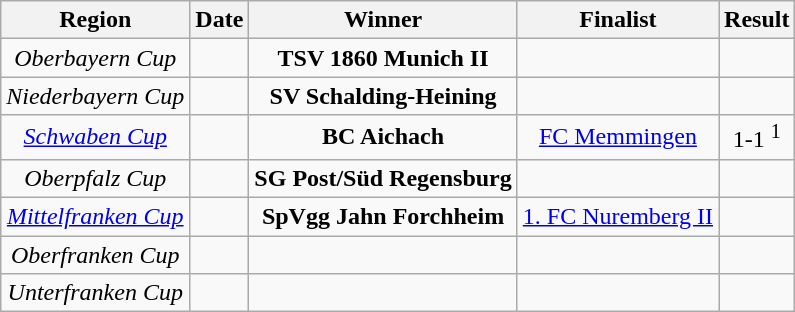<table class="wikitable">
<tr>
<th>Region</th>
<th>Date</th>
<th>Winner</th>
<th>Finalist</th>
<th>Result</th>
</tr>
<tr align="center">
<td><em>Oberbayern Cup</em></td>
<td></td>
<td><strong>TSV 1860 Munich II</strong></td>
<td></td>
<td></td>
</tr>
<tr align="center">
<td><em>Niederbayern Cup</em></td>
<td></td>
<td><strong>SV Schalding-Heining</strong></td>
<td></td>
<td></td>
</tr>
<tr align="center">
<td><em><a href='#'>Schwaben Cup</a></em></td>
<td></td>
<td><strong>BC Aichach</strong></td>
<td><a href='#'>FC Memmingen</a></td>
<td>1-1 <sup>1</sup></td>
</tr>
<tr align="center">
<td><em>Oberpfalz Cup</em></td>
<td></td>
<td><strong>SG Post/Süd Regensburg</strong></td>
<td></td>
<td></td>
</tr>
<tr align="center">
<td><em><a href='#'>Mittelfranken Cup</a></em></td>
<td></td>
<td><strong>SpVgg Jahn Forchheim</strong></td>
<td><a href='#'>1. FC Nuremberg II</a></td>
<td></td>
</tr>
<tr align="center">
<td><em>Oberfranken Cup</em></td>
<td></td>
<td></td>
<td></td>
<td></td>
</tr>
<tr align="center">
<td><em>Unterfranken Cup</em></td>
<td></td>
<td></td>
<td></td>
<td></td>
</tr>
</table>
